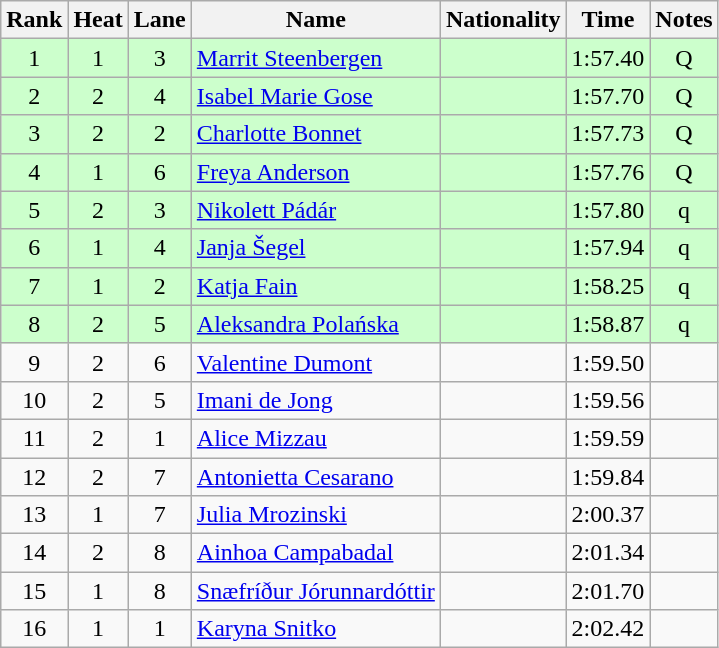<table class="wikitable sortable" style="text-align:center">
<tr>
<th>Rank</th>
<th>Heat</th>
<th>Lane</th>
<th>Name</th>
<th>Nationality</th>
<th>Time</th>
<th>Notes</th>
</tr>
<tr bgcolor=ccffcc>
<td>1</td>
<td>1</td>
<td>3</td>
<td align=left><a href='#'>Marrit Steenbergen</a></td>
<td align=left></td>
<td>1:57.40</td>
<td>Q</td>
</tr>
<tr bgcolor=ccffcc>
<td>2</td>
<td>2</td>
<td>4</td>
<td align=left><a href='#'>Isabel Marie Gose</a></td>
<td align=left></td>
<td>1:57.70</td>
<td>Q</td>
</tr>
<tr bgcolor=ccffcc>
<td>3</td>
<td>2</td>
<td>2</td>
<td align=left><a href='#'>Charlotte Bonnet</a></td>
<td align=left></td>
<td>1:57.73</td>
<td>Q</td>
</tr>
<tr bgcolor=ccffcc>
<td>4</td>
<td>1</td>
<td>6</td>
<td align=left><a href='#'>Freya Anderson</a></td>
<td align=left></td>
<td>1:57.76</td>
<td>Q</td>
</tr>
<tr bgcolor=ccffcc>
<td>5</td>
<td>2</td>
<td>3</td>
<td align=left><a href='#'>Nikolett Pádár</a></td>
<td align=left></td>
<td>1:57.80</td>
<td>q</td>
</tr>
<tr bgcolor=ccffcc>
<td>6</td>
<td>1</td>
<td>4</td>
<td align=left><a href='#'>Janja Šegel</a></td>
<td align=left></td>
<td>1:57.94</td>
<td>q</td>
</tr>
<tr bgcolor=ccffcc>
<td>7</td>
<td>1</td>
<td>2</td>
<td align=left><a href='#'>Katja Fain</a></td>
<td align=left></td>
<td>1:58.25</td>
<td>q</td>
</tr>
<tr bgcolor=ccffcc>
<td>8</td>
<td>2</td>
<td>5</td>
<td align=left><a href='#'>Aleksandra Polańska</a></td>
<td align=left></td>
<td>1:58.87</td>
<td>q</td>
</tr>
<tr>
<td>9</td>
<td>2</td>
<td>6</td>
<td align=left><a href='#'>Valentine Dumont</a></td>
<td align=left></td>
<td>1:59.50</td>
<td></td>
</tr>
<tr>
<td>10</td>
<td>2</td>
<td>5</td>
<td align=left><a href='#'>Imani de Jong</a></td>
<td align=left></td>
<td>1:59.56</td>
<td></td>
</tr>
<tr>
<td>11</td>
<td>2</td>
<td>1</td>
<td align=left><a href='#'>Alice Mizzau</a></td>
<td align=left></td>
<td>1:59.59</td>
<td></td>
</tr>
<tr>
<td>12</td>
<td>2</td>
<td>7</td>
<td align=left><a href='#'>Antonietta Cesarano</a></td>
<td align=left></td>
<td>1:59.84</td>
<td></td>
</tr>
<tr>
<td>13</td>
<td>1</td>
<td>7</td>
<td align=left><a href='#'>Julia Mrozinski</a></td>
<td align=left></td>
<td>2:00.37</td>
<td></td>
</tr>
<tr>
<td>14</td>
<td>2</td>
<td>8</td>
<td align=left><a href='#'>Ainhoa Campabadal</a></td>
<td align=left></td>
<td>2:01.34</td>
<td></td>
</tr>
<tr>
<td>15</td>
<td>1</td>
<td>8</td>
<td align=left><a href='#'>Snæfríður Jórunnardóttir</a></td>
<td align=left></td>
<td>2:01.70</td>
<td></td>
</tr>
<tr>
<td>16</td>
<td>1</td>
<td>1</td>
<td align=left><a href='#'>Karyna Snitko</a></td>
<td align=left></td>
<td>2:02.42</td>
<td></td>
</tr>
</table>
